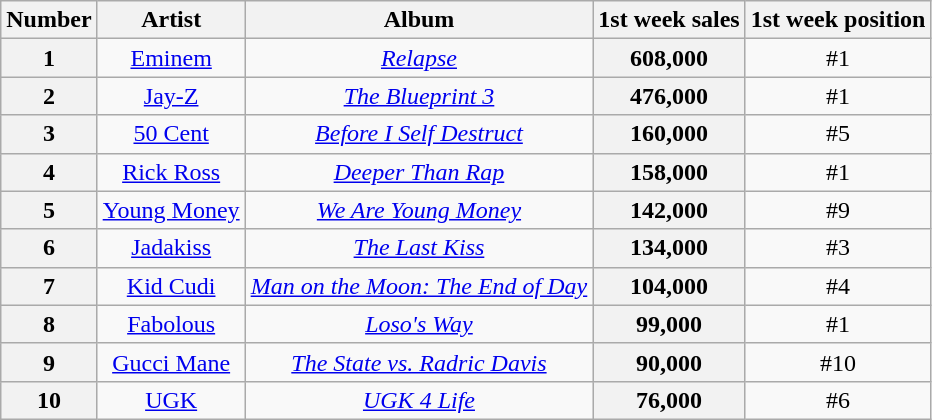<table class="wikitable">
<tr>
<th style="text-align:center;">Number</th>
<th style="text-align:center;">Artist</th>
<th style="text-align:center;">Album</th>
<th style="text-align:center;">1st week sales</th>
<th style="text-align:center;">1st week position</th>
</tr>
<tr>
<th style="text-align:center;">1</th>
<td style="text-align:center;"><a href='#'>Eminem</a></td>
<td style="text-align:center;"><em><a href='#'>Relapse</a></em></td>
<th style="text-align:center;">608,000</th>
<td style="text-align:center;">#1</td>
</tr>
<tr>
<th style="text-align:center;">2</th>
<td style="text-align:center;"><a href='#'>Jay-Z</a></td>
<td style="text-align:center;"><em><a href='#'>The Blueprint 3</a></em></td>
<th style="text-align:center;">476,000</th>
<td style="text-align:center;">#1</td>
</tr>
<tr>
<th style="text-align:center;">3</th>
<td style="text-align:center;"><a href='#'>50 Cent</a></td>
<td style="text-align:center;"><em><a href='#'>Before I Self Destruct</a></em></td>
<th style="text-align:center;">160,000</th>
<td style="text-align:center;">#5</td>
</tr>
<tr>
<th style="text-align:center;">4</th>
<td style="text-align:center;"><a href='#'>Rick Ross</a></td>
<td style="text-align:center;"><em><a href='#'>Deeper Than Rap</a></em></td>
<th style="text-align:center;">158,000</th>
<td style="text-align:center;">#1</td>
</tr>
<tr>
<th style="text-align:center;">5</th>
<td style="text-align:center;"><a href='#'>Young Money</a></td>
<td style="text-align:center;"><em><a href='#'>We Are Young Money</a></em></td>
<th style="text-align:center;">142,000</th>
<td style="text-align:center;">#9</td>
</tr>
<tr>
<th style="text-align:center;">6</th>
<td style="text-align:center;"><a href='#'>Jadakiss</a></td>
<td style="text-align:center;"><em><a href='#'>The Last Kiss</a></em></td>
<th style="text-align:center;">134,000</th>
<td style="text-align:center;">#3</td>
</tr>
<tr>
<th style="text-align:center;">7</th>
<td style="text-align:center;"><a href='#'>Kid Cudi</a></td>
<td style="text-align:center;"><em><a href='#'>Man on the Moon: The End of Day</a></em></td>
<th style="text-align:center;">104,000</th>
<td style="text-align:center;">#4</td>
</tr>
<tr>
<th style="text-align:center;">8</th>
<td style="text-align:center;"><a href='#'>Fabolous</a></td>
<td style="text-align:center;"><em><a href='#'>Loso's Way</a></em></td>
<th style="text-align:center;">99,000</th>
<td style="text-align:center;">#1</td>
</tr>
<tr>
<th style="text-align:center;">9</th>
<td style="text-align:center;"><a href='#'>Gucci Mane</a></td>
<td style="text-align:center;"><em><a href='#'>The State vs. Radric Davis</a></em></td>
<th style="text-align:center;">90,000</th>
<td style="text-align:center;">#10</td>
</tr>
<tr>
<th style="text-align:center;">10</th>
<td style="text-align:center;"><a href='#'>UGK</a></td>
<td style="text-align:center;"><em><a href='#'>UGK 4 Life</a></em></td>
<th style="text-align:center;">76,000</th>
<td style="text-align:center;">#6</td>
</tr>
</table>
